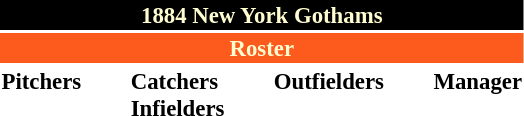<table class="toccolours" style="font-size: 95%;">
<tr>
<th colspan="10" style="background-color: black; color: #FFFDD0; text-align: center;">1884 New York Gothams</th>
</tr>
<tr>
<td colspan="10" style="background-color: #fd5a1e; color: #FFFDD0; text-align: center;"><strong>Roster</strong></td>
</tr>
<tr>
<td valign="top"><strong>Pitchers</strong><br>

</td>
<td width="25px"></td>
<td valign="top"><strong>Catchers</strong><br>




<strong>Infielders</strong>



</td>
<td width="25px"></td>
<td valign="top"><strong>Outfielders</strong><br>



</td>
<td width="25px"></td>
<td valign="top"><strong>Manager</strong><br>
</td>
</tr>
</table>
